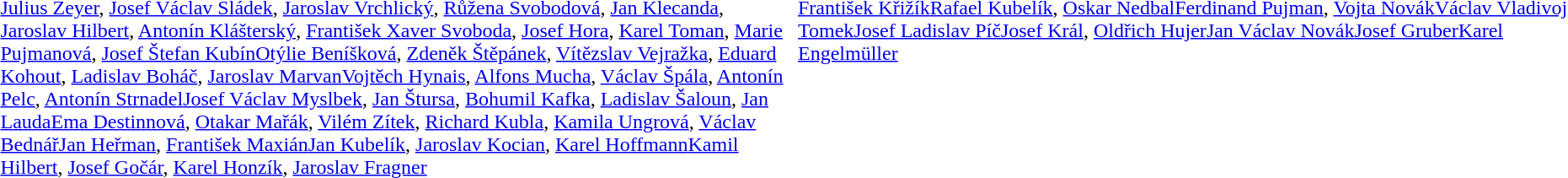<table width=100%>
<tr valign=top>
<td width=50%><br><a href='#'>Julius Zeyer</a>, <a href='#'>Josef Václav Sládek</a>, <a href='#'>Jaroslav Vrchlický</a>, <a href='#'>Růžena Svobodová</a>, <a href='#'>Jan Klecanda</a>, <a href='#'>Jaroslav Hilbert</a>, <a href='#'>Antonín Klášterský</a>, <a href='#'>František Xaver Svoboda</a>, <a href='#'>Josef Hora</a>, <a href='#'>Karel Toman</a>, <a href='#'>Marie Pujmanová</a>, <a href='#'>Josef Štefan Kubín</a><a href='#'>Otýlie Beníšková</a>, <a href='#'>Zdeněk Štěpánek</a>, <a href='#'>Vítězslav Vejražka</a>, <a href='#'>Eduard Kohout</a>, <a href='#'>Ladislav Boháč</a>, <a href='#'>Jaroslav Marvan</a><a href='#'>Vojtěch Hynais</a>, <a href='#'>Alfons Mucha</a>, <a href='#'>Václav Špála</a>, <a href='#'>Antonín Pelc</a>, <a href='#'>Antonín Strnadel</a><a href='#'>Josef Václav Myslbek</a>, <a href='#'>Jan Štursa</a>, <a href='#'>Bohumil Kafka</a>, <a href='#'>Ladislav Šaloun</a>, <a href='#'>Jan Lauda</a><a href='#'>Ema Destinnová</a>, <a href='#'>Otakar Mařák</a>, <a href='#'>Vilém Zítek</a>, <a href='#'>Richard Kubla</a>, <a href='#'>Kamila Ungrová</a>, <a href='#'>Václav Bednář</a><a href='#'>Jan Heřman</a>, <a href='#'>František Maxián</a><a href='#'>Jan Kubelík</a>, <a href='#'>Jaroslav Kocian</a>, <a href='#'>Karel Hoffmann</a><a href='#'>Kamil Hilbert</a>, <a href='#'>Josef Gočár</a>, <a href='#'>Karel Honzík</a>, <a href='#'>Jaroslav Fragner</a></td>
<td width=50%><br><a href='#'>František Křižík</a><a href='#'>Rafael Kubelík</a>, <a href='#'>Oskar Nedbal</a><a href='#'>Ferdinand Pujman</a>, <a href='#'>Vojta Novák</a><a href='#'>Václav Vladivoj Tomek</a><a href='#'>Josef Ladislav Píč</a><a href='#'>Josef Král</a>, <a href='#'>Oldřich Hujer</a><a href='#'>Jan Václav Novák</a><a href='#'>Josef Gruber</a><a href='#'>Karel Engelmüller</a></td>
</tr>
</table>
